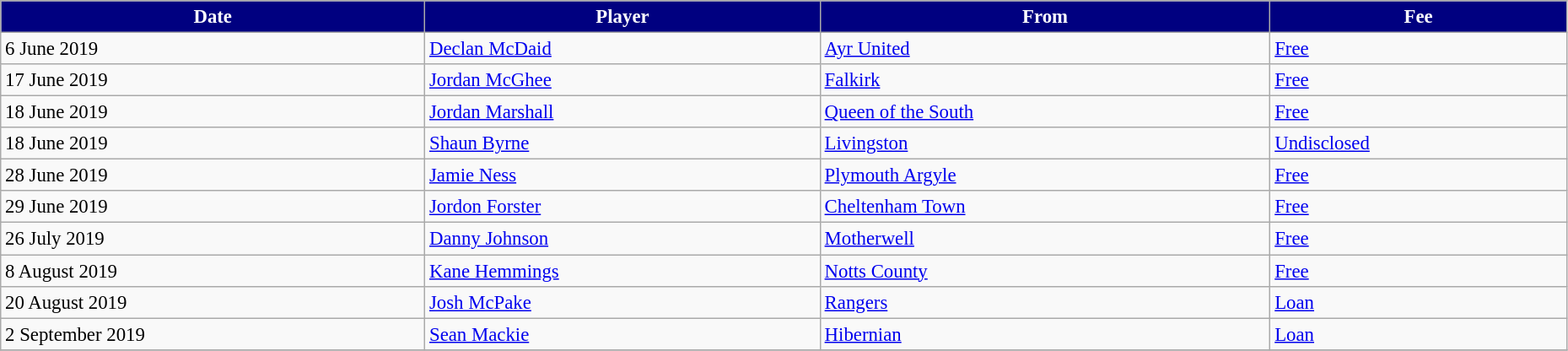<table class="wikitable" style="text-align:left; font-size:95%;width:98%;">
<tr>
<th style="background:navy; color:white;">Date</th>
<th style="background:navy; color:white;">Player</th>
<th style="background:navy; color:white;">From</th>
<th style="background:navy; color:white;">Fee</th>
</tr>
<tr>
<td>6 June 2019</td>
<td> <a href='#'>Declan McDaid</a></td>
<td> <a href='#'>Ayr United</a></td>
<td><a href='#'>Free</a></td>
</tr>
<tr>
<td>17 June 2019</td>
<td> <a href='#'>Jordan McGhee</a></td>
<td> <a href='#'>Falkirk</a></td>
<td><a href='#'>Free</a></td>
</tr>
<tr>
<td>18 June 2019</td>
<td> <a href='#'>Jordan Marshall</a></td>
<td> <a href='#'>Queen of the South</a></td>
<td><a href='#'>Free</a></td>
</tr>
<tr>
<td>18 June 2019</td>
<td> <a href='#'>Shaun Byrne</a></td>
<td> <a href='#'>Livingston</a></td>
<td><a href='#'>Undisclosed</a></td>
</tr>
<tr>
<td>28 June 2019</td>
<td> <a href='#'>Jamie Ness</a></td>
<td> <a href='#'>Plymouth Argyle</a></td>
<td><a href='#'>Free</a></td>
</tr>
<tr>
<td>29 June 2019</td>
<td> <a href='#'>Jordon Forster</a></td>
<td> <a href='#'>Cheltenham Town</a></td>
<td><a href='#'>Free</a></td>
</tr>
<tr>
<td>26 July 2019</td>
<td> <a href='#'>Danny Johnson</a></td>
<td> <a href='#'>Motherwell</a></td>
<td><a href='#'>Free</a></td>
</tr>
<tr>
<td>8 August 2019</td>
<td> <a href='#'>Kane Hemmings</a></td>
<td> <a href='#'>Notts County</a></td>
<td><a href='#'>Free</a></td>
</tr>
<tr>
<td>20 August 2019</td>
<td> <a href='#'>Josh McPake</a></td>
<td> <a href='#'>Rangers</a></td>
<td><a href='#'>Loan</a></td>
</tr>
<tr>
<td>2 September 2019</td>
<td> <a href='#'>Sean Mackie</a></td>
<td> <a href='#'>Hibernian</a></td>
<td><a href='#'>Loan</a></td>
</tr>
<tr>
</tr>
</table>
